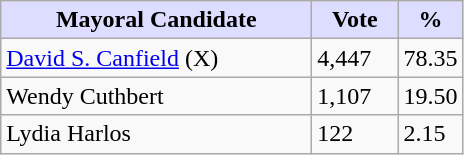<table class="wikitable">
<tr>
<th style="background:#ddf; width:200px;">Mayoral Candidate </th>
<th style="background:#ddf; width:50px;">Vote</th>
<th style="background:#ddf; width:30px;">%</th>
</tr>
<tr>
<td><a href='#'>David S. Canfield</a> (X)</td>
<td>4,447</td>
<td>78.35</td>
</tr>
<tr>
<td>Wendy Cuthbert</td>
<td>1,107</td>
<td>19.50</td>
</tr>
<tr>
<td>Lydia Harlos</td>
<td>122</td>
<td>2.15</td>
</tr>
</table>
